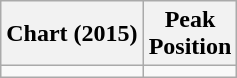<table class="wikitable">
<tr>
<th align="left">Chart (2015)</th>
<th align="left">Peak<br>Position</th>
</tr>
<tr>
<td></td>
</tr>
</table>
